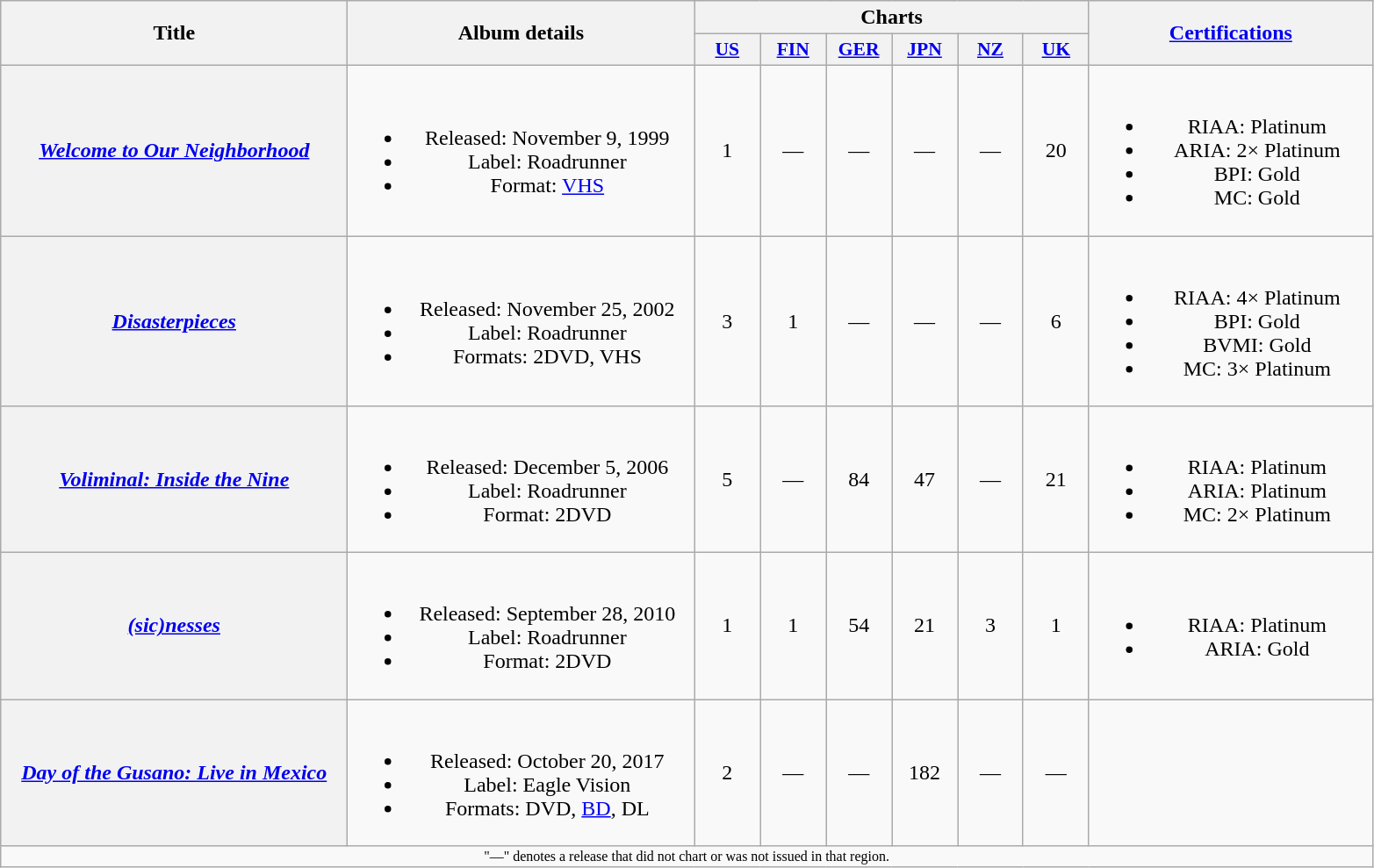<table class="wikitable plainrowheaders" style="text-align:center;">
<tr>
<th scope="col" rowspan="2" style="width:16em;">Title</th>
<th scope="col" rowspan="2" style="width:16em;">Album details</th>
<th scope="col" colspan="6">Charts</th>
<th scope="col" rowspan="2" style="width:13em;"><a href='#'>Certifications</a></th>
</tr>
<tr>
<th scope="col" style="width:3em;font-size:90%;"><a href='#'>US</a><br></th>
<th scope="col" style="width:3em;font-size:90%;"><a href='#'>FIN</a><br></th>
<th scope="col" style="width:3em;font-size:90%;"><a href='#'>GER</a><br></th>
<th scope="col" style="width:3em;font-size:90%;"><a href='#'>JPN</a><br></th>
<th scope="col" style="width:3em;font-size:90%;"><a href='#'>NZ</a><br></th>
<th scope="col" style="width:3em;font-size:90%;"><a href='#'>UK</a><br></th>
</tr>
<tr>
<th scope="row"><em><a href='#'>Welcome to Our Neighborhood</a></em></th>
<td><br><ul><li>Released: November 9, 1999</li><li>Label: Roadrunner </li><li>Format: <a href='#'>VHS</a></li></ul></td>
<td>1</td>
<td>—</td>
<td>—</td>
<td>—</td>
<td>—</td>
<td>20</td>
<td><br><ul><li>RIAA: Platinum</li><li>ARIA: 2× Platinum</li><li>BPI: Gold</li><li>MC: Gold</li></ul></td>
</tr>
<tr>
<th scope="row"><em><a href='#'>Disasterpieces</a></em></th>
<td><br><ul><li>Released: November 25, 2002</li><li>Label: Roadrunner </li><li>Formats: 2DVD, VHS</li></ul></td>
<td>3</td>
<td>1</td>
<td>—</td>
<td>—</td>
<td>—</td>
<td>6</td>
<td><br><ul><li>RIAA: 4× Platinum</li><li>BPI: Gold</li><li>BVMI: Gold</li><li>MC: 3× Platinum</li></ul></td>
</tr>
<tr>
<th scope="row"><em><a href='#'>Voliminal: Inside the Nine</a></em></th>
<td><br><ul><li>Released: December 5, 2006</li><li>Label: Roadrunner </li><li>Format: 2DVD</li></ul></td>
<td>5</td>
<td>—</td>
<td>84</td>
<td>47</td>
<td>—</td>
<td>21</td>
<td><br><ul><li>RIAA: Platinum</li><li>ARIA: Platinum</li><li>MC: 2× Platinum</li></ul></td>
</tr>
<tr>
<th scope="row"><em><a href='#'>(sic)nesses</a></em></th>
<td><br><ul><li>Released: September 28, 2010</li><li>Label: Roadrunner </li><li>Format: 2DVD</li></ul></td>
<td>1</td>
<td>1</td>
<td>54</td>
<td>21</td>
<td>3</td>
<td>1</td>
<td><br><ul><li>RIAA: Platinum</li><li>ARIA: Gold</li></ul></td>
</tr>
<tr>
<th scope="row"><em><a href='#'>Day of the Gusano: Live in Mexico</a></em></th>
<td><br><ul><li>Released: October 20, 2017</li><li>Label: Eagle Vision</li><li>Formats: DVD, <a href='#'>BD</a>, DL</li></ul></td>
<td>2</td>
<td>—</td>
<td>—</td>
<td>182</td>
<td>—</td>
<td>—</td>
<td></td>
</tr>
<tr>
<td align="center" colspan="9" style="font-size: 8pt">"—" denotes a release that did not chart or was not issued in that region.</td>
</tr>
</table>
